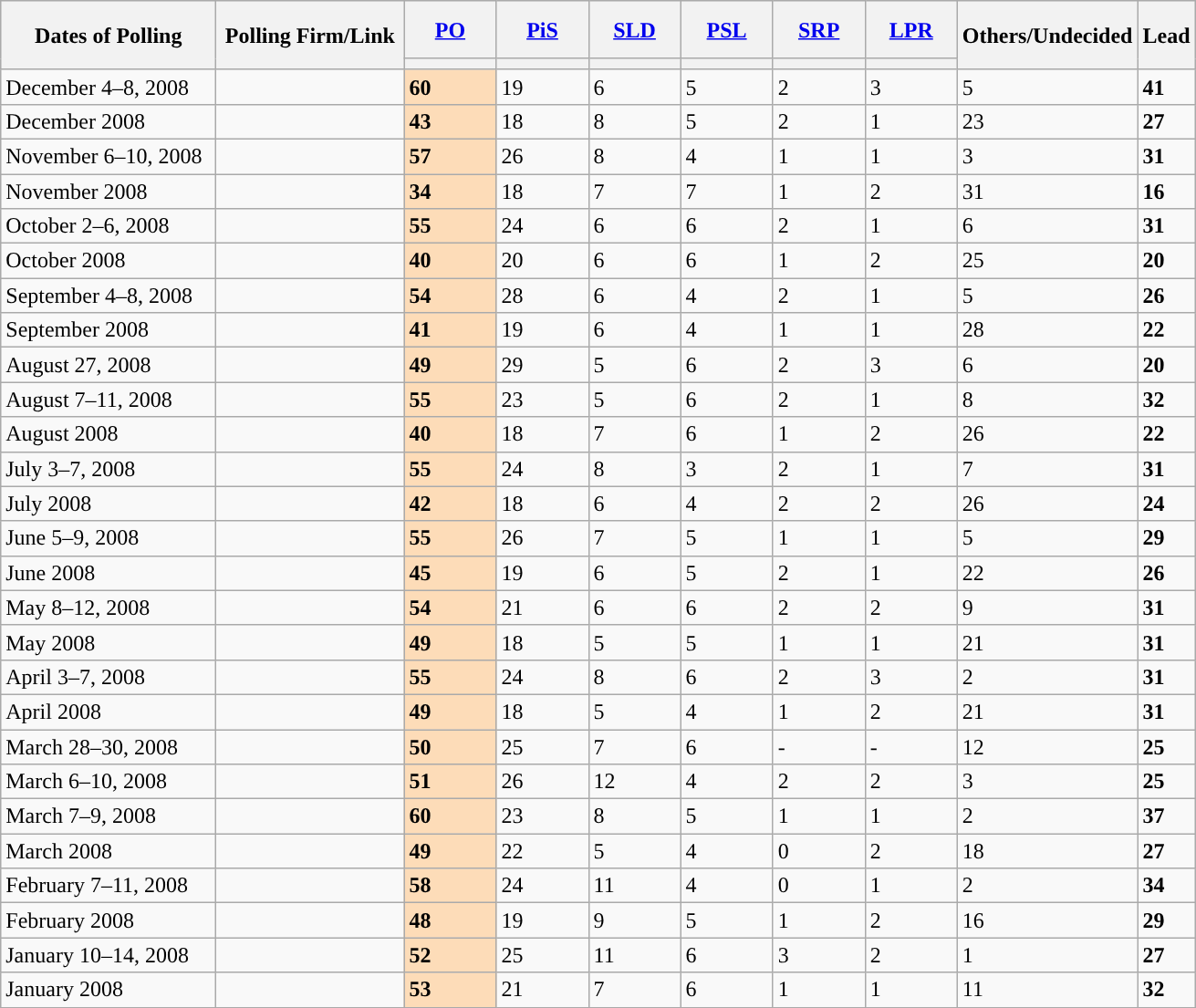<table class="wikitable sortable collapsible">
<tr style="height:42px; text-align:center; background-color:#E9E9E9">
<th rowspan="2" data-sort-type="date" style="width:150px;">Dates of Polling</th>
<th rowspan="2" style="width:130px;">Polling Firm/Link</th>
<th style="width:60px;" class="unsortable"><a href='#'>PO</a></th>
<th style="width:60px;" class="unsortable"><a href='#'>PiS</a></th>
<th style="width:60px;" class="unsortable"><a href='#'>SLD</a></th>
<th style="width:60px;" class="unsortable"><a href='#'>PSL</a></th>
<th style="width:60px;" class="unsortable"><a href='#'>SRP</a></th>
<th style="width:60px;" class="unsortable"><a href='#'>LPR</a></th>
<th rowspan="2" data-sort-type="number" style="width:40px;">Others/Undecided</th>
<th rowspan="2" data-sort-type="number" style="width:30px;">Lead</th>
</tr>
<tr>
<th data-sort-type="number" style="height:1px; background:"></th>
<th data-sort-type="number" style="height:1px; background:"></th>
<th data-sort-type="number" style="height:1px; background:"></th>
<th data-sort-type="number" style="height:1px; background:"></th>
<th data-sort-type="number" style="height:1px; background:"></th>
<th data-sort-type="number" style="height:1px; background:"></th>
</tr>
<tr>
<td>December 4–8, 2008</td>
<td></td>
<td style="background:#FDDCB8"><strong>60</strong></td>
<td>19</td>
<td>6</td>
<td>5</td>
<td>2</td>
<td>3</td>
<td>5</td>
<td style="background:"><strong>41</strong></td>
</tr>
<tr>
<td>December 2008</td>
<td></td>
<td style="background:#FDDCB8"><strong>43</strong></td>
<td>18</td>
<td>8</td>
<td>5</td>
<td>2</td>
<td>1</td>
<td>23</td>
<td style="background:"><strong>27</strong></td>
</tr>
<tr>
<td>November 6–10, 2008</td>
<td></td>
<td style="background:#FDDCB8"><strong>57</strong></td>
<td>26</td>
<td>8</td>
<td>4</td>
<td>1</td>
<td>1</td>
<td>3</td>
<td style="background:"><strong>31</strong></td>
</tr>
<tr>
<td>November 2008</td>
<td></td>
<td style="background:#FDDCB8"><strong>34</strong></td>
<td>18</td>
<td>7</td>
<td>7</td>
<td>1</td>
<td>2</td>
<td>31</td>
<td style="background:"><strong>16</strong></td>
</tr>
<tr>
<td>October 2–6, 2008</td>
<td></td>
<td style="background:#FDDCB8"><strong>55</strong></td>
<td>24</td>
<td>6</td>
<td>6</td>
<td>2</td>
<td>1</td>
<td>6</td>
<td style="background:"><strong>31</strong></td>
</tr>
<tr>
<td>October 2008</td>
<td></td>
<td style="background:#FDDCB8"><strong>40</strong></td>
<td>20</td>
<td>6</td>
<td>6</td>
<td>1</td>
<td>2</td>
<td>25</td>
<td style="background:"><strong>20</strong></td>
</tr>
<tr>
<td>September 4–8, 2008</td>
<td></td>
<td style="background:#FDDCB8"><strong>54</strong></td>
<td>28</td>
<td>6</td>
<td>4</td>
<td>2</td>
<td>1</td>
<td>5</td>
<td style="background:"><strong>26</strong></td>
</tr>
<tr>
<td>September 2008</td>
<td></td>
<td style="background:#FDDCB8"><strong>41</strong></td>
<td>19</td>
<td>6</td>
<td>4</td>
<td>1</td>
<td>1</td>
<td>28</td>
<td style="background:"><strong>22</strong></td>
</tr>
<tr>
<td>August 27, 2008</td>
<td></td>
<td style="background:#FDDCB8"><strong>49</strong></td>
<td>29</td>
<td>5</td>
<td>6</td>
<td>2</td>
<td>3</td>
<td>6</td>
<td style="background:"><strong>20</strong></td>
</tr>
<tr>
<td>August 7–11, 2008</td>
<td></td>
<td style="background:#FDDCB8"><strong>55</strong></td>
<td>23</td>
<td>5</td>
<td>6</td>
<td>2</td>
<td>1</td>
<td>8</td>
<td style="background:"><strong>32</strong></td>
</tr>
<tr>
<td>August 2008</td>
<td></td>
<td style="background:#FDDCB8"><strong>40</strong></td>
<td>18</td>
<td>7</td>
<td>6</td>
<td>1</td>
<td>2</td>
<td>26</td>
<td style="background:"><strong>22</strong></td>
</tr>
<tr>
<td>July 3–7, 2008</td>
<td></td>
<td style="background:#FDDCB8"><strong>55</strong></td>
<td>24</td>
<td>8</td>
<td>3</td>
<td>2</td>
<td>1</td>
<td>7</td>
<td style="background:"><strong>31</strong></td>
</tr>
<tr>
<td>July 2008</td>
<td></td>
<td style="background:#FDDCB8"><strong>42</strong></td>
<td>18</td>
<td>6</td>
<td>4</td>
<td>2</td>
<td>2</td>
<td>26</td>
<td style="background:"><strong>24</strong></td>
</tr>
<tr>
<td>June 5–9, 2008</td>
<td></td>
<td style="background:#FDDCB8"><strong>55</strong></td>
<td>26</td>
<td>7</td>
<td>5</td>
<td>1</td>
<td>1</td>
<td>5</td>
<td style="background:"><strong>29</strong></td>
</tr>
<tr>
<td>June 2008</td>
<td></td>
<td style="background:#FDDCB8"><strong>45</strong></td>
<td>19</td>
<td>6</td>
<td>5</td>
<td>2</td>
<td>1</td>
<td>22</td>
<td style="background:"><strong>26</strong></td>
</tr>
<tr>
<td>May 8–12, 2008</td>
<td></td>
<td style="background:#FDDCB8"><strong>54</strong></td>
<td>21</td>
<td>6</td>
<td>6</td>
<td>2</td>
<td>2</td>
<td>9</td>
<td style="background:"><strong>31</strong></td>
</tr>
<tr>
<td>May 2008</td>
<td></td>
<td style="background:#FDDCB8"><strong>49</strong></td>
<td>18</td>
<td>5</td>
<td>5</td>
<td>1</td>
<td>1</td>
<td>21</td>
<td style="background:"><strong>31</strong></td>
</tr>
<tr>
<td>April 3–7, 2008</td>
<td></td>
<td style="background:#FDDCB8"><strong>55</strong></td>
<td>24</td>
<td>8</td>
<td>6</td>
<td>2</td>
<td>3</td>
<td>2</td>
<td style="background:"><strong>31</strong></td>
</tr>
<tr>
<td>April 2008</td>
<td></td>
<td style="background:#FDDCB8"><strong>49</strong></td>
<td>18</td>
<td>5</td>
<td>4</td>
<td>1</td>
<td>2</td>
<td>21</td>
<td style="background:"><strong>31</strong></td>
</tr>
<tr>
<td>March 28–30, 2008</td>
<td></td>
<td style="background:#FDDCB8"><strong>50</strong></td>
<td>25</td>
<td>7</td>
<td>6</td>
<td>-</td>
<td>-</td>
<td>12</td>
<td style="background:"><strong>25</strong></td>
</tr>
<tr>
<td>March 6–10, 2008</td>
<td></td>
<td style="background:#FDDCB8"><strong>51</strong></td>
<td>26</td>
<td>12</td>
<td>4</td>
<td>2</td>
<td>2</td>
<td>3</td>
<td style="background:"><strong>25</strong></td>
</tr>
<tr>
<td>March 7–9, 2008</td>
<td></td>
<td style="background:#FDDCB8"><strong>60</strong></td>
<td>23</td>
<td>8</td>
<td>5</td>
<td>1</td>
<td>1</td>
<td>2</td>
<td style="background:"><strong>37</strong></td>
</tr>
<tr>
<td>March 2008</td>
<td></td>
<td style="background:#FDDCB8"><strong>49</strong></td>
<td>22</td>
<td>5</td>
<td>4</td>
<td>0</td>
<td>2</td>
<td>18</td>
<td style="background:"><strong>27</strong></td>
</tr>
<tr>
<td>February 7–11, 2008</td>
<td></td>
<td style="background:#FDDCB8"><strong>58</strong></td>
<td>24</td>
<td>11</td>
<td>4</td>
<td>0</td>
<td>1</td>
<td>2</td>
<td style="background:"><strong>34</strong></td>
</tr>
<tr>
<td>February 2008</td>
<td></td>
<td style="background:#FDDCB8"><strong>48</strong></td>
<td>19</td>
<td>9</td>
<td>5</td>
<td>1</td>
<td>2</td>
<td>16</td>
<td style="background:"><strong>29</strong></td>
</tr>
<tr>
<td>January 10–14, 2008</td>
<td></td>
<td style="background:#FDDCB8"><strong>52</strong></td>
<td>25</td>
<td>11</td>
<td>6</td>
<td>3</td>
<td>2</td>
<td>1</td>
<td style="background:"><strong>27</strong></td>
</tr>
<tr>
<td>January 2008</td>
<td></td>
<td style="background:#FDDCB8"><strong>53</strong></td>
<td>21</td>
<td>7</td>
<td>6</td>
<td>1</td>
<td>1</td>
<td>11</td>
<td style="background:"><strong>32</strong></td>
</tr>
<tr>
</tr>
</table>
